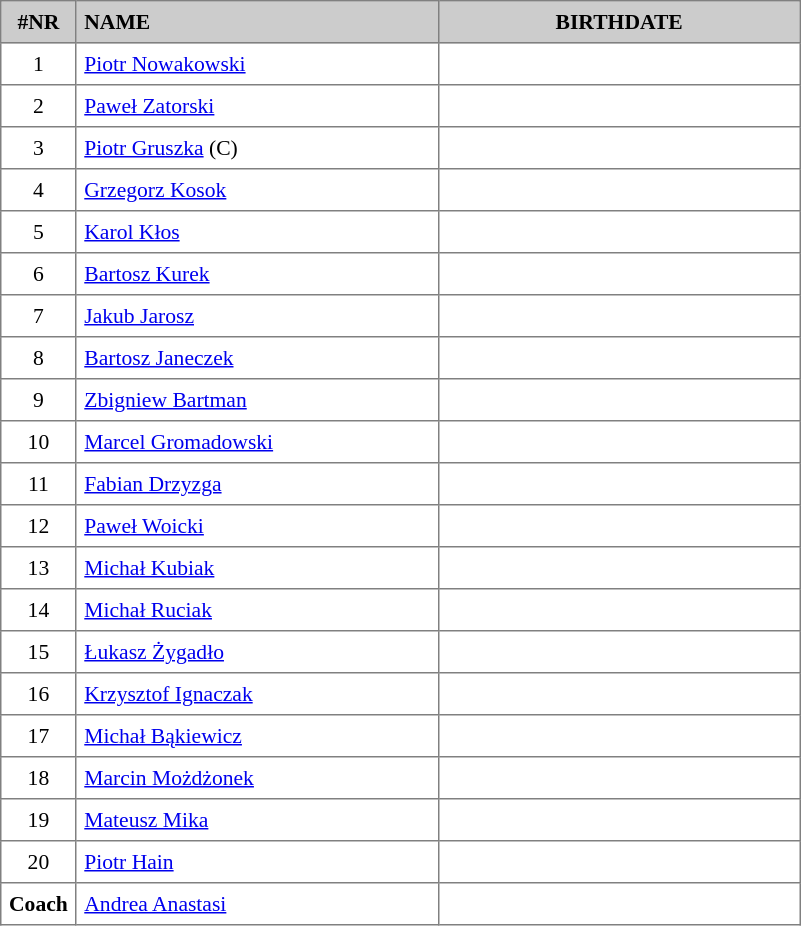<table border="1" cellspacing="2" cellpadding="5" style="border-collapse: collapse; font-size: 90%;">
<tr style="background:#ccc;">
<th>#NR</th>
<th style="text-align:left; width:16em;">NAME</th>
<th style="text-align:center; width:16em;">BIRTHDATE</th>
</tr>
<tr>
<td style="text-align:center;">1</td>
<td><a href='#'>Piotr Nowakowski</a></td>
<td align="center"></td>
</tr>
<tr>
<td style="text-align:center;">2</td>
<td><a href='#'>Paweł Zatorski</a></td>
<td align="center"></td>
</tr>
<tr>
<td style="text-align:center;">3</td>
<td><a href='#'>Piotr Gruszka</a> (C)</td>
<td align="center"></td>
</tr>
<tr>
<td style="text-align:center;">4</td>
<td><a href='#'>Grzegorz Kosok</a></td>
<td align="center"></td>
</tr>
<tr>
<td style="text-align:center;">5</td>
<td><a href='#'>Karol Kłos</a></td>
<td align="center"></td>
</tr>
<tr>
<td style="text-align:center;">6</td>
<td><a href='#'>Bartosz Kurek</a></td>
<td align="center"></td>
</tr>
<tr>
<td style="text-align:center;">7</td>
<td><a href='#'>Jakub Jarosz</a></td>
<td align="center"></td>
</tr>
<tr>
<td style="text-align:center;">8</td>
<td><a href='#'>Bartosz Janeczek</a></td>
<td align="center"></td>
</tr>
<tr>
<td style="text-align:center;">9</td>
<td><a href='#'>Zbigniew Bartman</a></td>
<td align="center"></td>
</tr>
<tr>
<td style="text-align:center;">10</td>
<td><a href='#'>Marcel Gromadowski</a></td>
<td align="center"></td>
</tr>
<tr>
<td style="text-align:center;">11</td>
<td><a href='#'>Fabian Drzyzga</a></td>
<td align="center"></td>
</tr>
<tr>
<td style="text-align:center;">12</td>
<td><a href='#'>Paweł Woicki</a></td>
<td align="center"></td>
</tr>
<tr>
<td style="text-align:center;">13</td>
<td><a href='#'>Michał Kubiak</a></td>
<td align="center"></td>
</tr>
<tr>
<td style="text-align:center;">14</td>
<td><a href='#'>Michał Ruciak</a></td>
<td align="center"></td>
</tr>
<tr>
<td style="text-align:center;">15</td>
<td><a href='#'>Łukasz Żygadło</a></td>
<td align="center"></td>
</tr>
<tr>
<td style="text-align:center;">16</td>
<td><a href='#'>Krzysztof Ignaczak</a></td>
<td align="center"></td>
</tr>
<tr>
<td style="text-align:center;">17</td>
<td><a href='#'>Michał Bąkiewicz</a></td>
<td align="center"></td>
</tr>
<tr>
<td style="text-align:center;">18</td>
<td><a href='#'>Marcin Możdżonek</a></td>
<td align="center"></td>
</tr>
<tr>
<td style="text-align:center;">19</td>
<td><a href='#'>Mateusz Mika</a></td>
<td align="center"></td>
</tr>
<tr>
<td style="text-align:center;">20</td>
<td><a href='#'>Piotr Hain</a></td>
<td align="center"></td>
</tr>
<tr>
<td style="text-align:center;"><strong>Coach</strong></td>
<td><a href='#'>Andrea Anastasi</a></td>
<td align="center"></td>
</tr>
</table>
